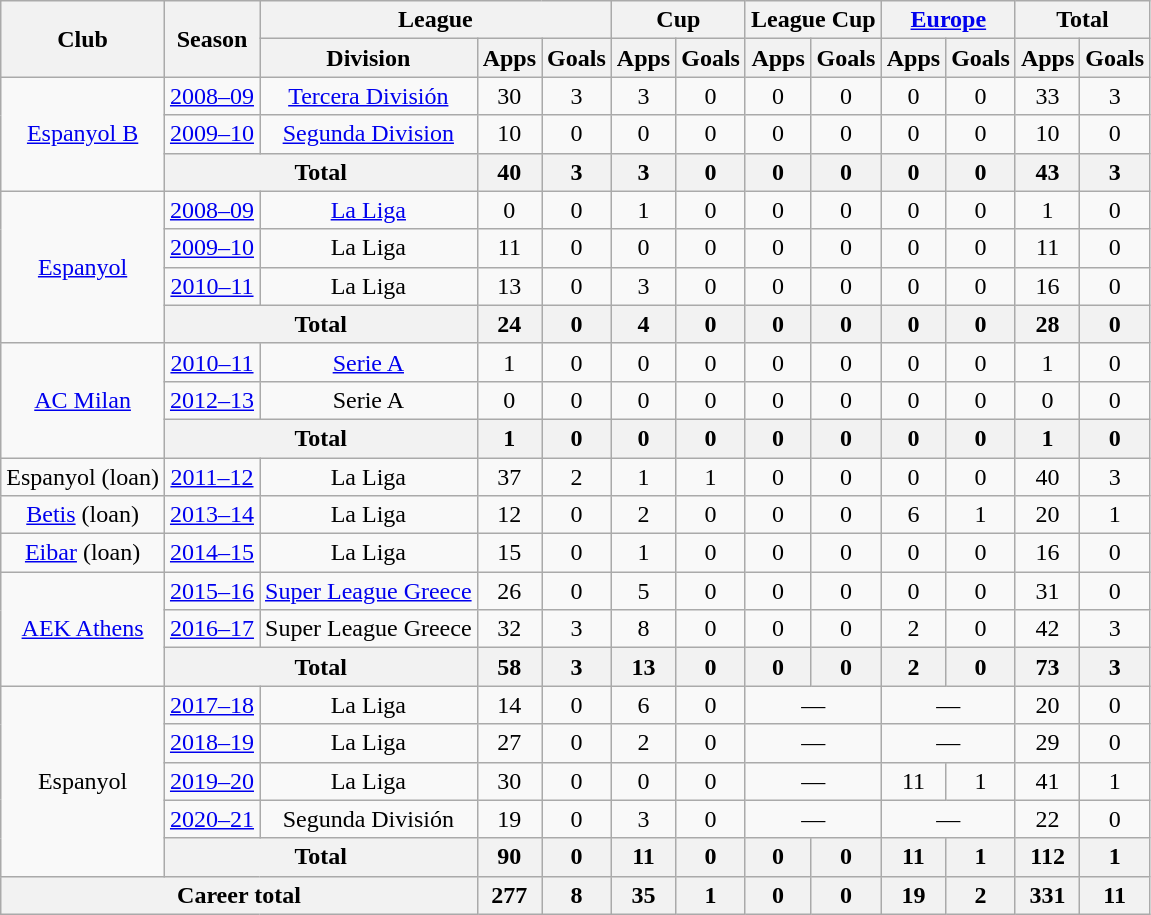<table class="wikitable" style="text-align:center">
<tr>
<th rowspan="2">Club</th>
<th rowspan="2">Season</th>
<th colspan="3">League</th>
<th colspan="2">Cup</th>
<th colspan="2">League Cup</th>
<th colspan="2"><a href='#'>Europe</a></th>
<th colspan="2">Total</th>
</tr>
<tr>
<th>Division</th>
<th>Apps</th>
<th>Goals</th>
<th>Apps</th>
<th>Goals</th>
<th>Apps</th>
<th>Goals</th>
<th>Apps</th>
<th>Goals</th>
<th>Apps</th>
<th>Goals</th>
</tr>
<tr>
<td rowspan="3"><a href='#'>Espanyol B</a></td>
<td><a href='#'>2008–09</a></td>
<td><a href='#'>Tercera División</a></td>
<td>30</td>
<td>3</td>
<td>3</td>
<td>0</td>
<td>0</td>
<td>0</td>
<td>0</td>
<td>0</td>
<td>33</td>
<td>3</td>
</tr>
<tr>
<td><a href='#'>2009–10</a></td>
<td><a href='#'>Segunda Division</a></td>
<td>10</td>
<td>0</td>
<td>0</td>
<td>0</td>
<td>0</td>
<td>0</td>
<td>0</td>
<td>0</td>
<td>10</td>
<td>0</td>
</tr>
<tr>
<th colspan="2">Total</th>
<th>40</th>
<th>3</th>
<th>3</th>
<th>0</th>
<th>0</th>
<th>0</th>
<th>0</th>
<th>0</th>
<th>43</th>
<th>3</th>
</tr>
<tr>
<td rowspan="4"><a href='#'>Espanyol</a></td>
<td><a href='#'>2008–09</a></td>
<td><a href='#'>La Liga</a></td>
<td>0</td>
<td>0</td>
<td>1</td>
<td>0</td>
<td>0</td>
<td>0</td>
<td>0</td>
<td>0</td>
<td>1</td>
<td>0</td>
</tr>
<tr>
<td><a href='#'>2009–10</a></td>
<td>La Liga</td>
<td>11</td>
<td>0</td>
<td>0</td>
<td>0</td>
<td>0</td>
<td>0</td>
<td>0</td>
<td>0</td>
<td>11</td>
<td>0</td>
</tr>
<tr>
<td><a href='#'>2010–11</a></td>
<td>La Liga</td>
<td>13</td>
<td>0</td>
<td>3</td>
<td>0</td>
<td>0</td>
<td>0</td>
<td>0</td>
<td>0</td>
<td>16</td>
<td>0</td>
</tr>
<tr>
<th colspan="2">Total</th>
<th>24</th>
<th>0</th>
<th>4</th>
<th>0</th>
<th>0</th>
<th>0</th>
<th>0</th>
<th>0</th>
<th>28</th>
<th>0</th>
</tr>
<tr>
<td rowspan="3"><a href='#'>AC Milan</a></td>
<td><a href='#'>2010–11</a></td>
<td><a href='#'>Serie A</a></td>
<td>1</td>
<td>0</td>
<td>0</td>
<td>0</td>
<td>0</td>
<td>0</td>
<td>0</td>
<td>0</td>
<td>1</td>
<td>0</td>
</tr>
<tr>
<td><a href='#'>2012–13</a></td>
<td>Serie A</td>
<td>0</td>
<td>0</td>
<td>0</td>
<td>0</td>
<td>0</td>
<td>0</td>
<td>0</td>
<td>0</td>
<td>0</td>
<td>0</td>
</tr>
<tr>
<th colspan="2">Total</th>
<th>1</th>
<th>0</th>
<th>0</th>
<th>0</th>
<th>0</th>
<th>0</th>
<th>0</th>
<th>0</th>
<th>1</th>
<th>0</th>
</tr>
<tr>
<td>Espanyol (loan)</td>
<td><a href='#'>2011–12</a></td>
<td>La Liga</td>
<td>37</td>
<td>2</td>
<td>1</td>
<td>1</td>
<td>0</td>
<td>0</td>
<td>0</td>
<td>0</td>
<td>40</td>
<td>3</td>
</tr>
<tr>
<td><a href='#'>Betis</a> (loan)</td>
<td><a href='#'>2013–14</a></td>
<td>La Liga</td>
<td>12</td>
<td>0</td>
<td>2</td>
<td>0</td>
<td>0</td>
<td>0</td>
<td>6</td>
<td>1</td>
<td>20</td>
<td>1</td>
</tr>
<tr>
<td><a href='#'>Eibar</a> (loan)</td>
<td><a href='#'>2014–15</a></td>
<td>La Liga</td>
<td>15</td>
<td>0</td>
<td>1</td>
<td>0</td>
<td>0</td>
<td>0</td>
<td>0</td>
<td>0</td>
<td>16</td>
<td>0</td>
</tr>
<tr>
<td rowspan="3"><a href='#'>AEK Athens</a></td>
<td><a href='#'>2015–16</a></td>
<td><a href='#'>Super League Greece</a></td>
<td>26</td>
<td>0</td>
<td>5</td>
<td>0</td>
<td>0</td>
<td>0</td>
<td>0</td>
<td>0</td>
<td>31</td>
<td>0</td>
</tr>
<tr>
<td><a href='#'>2016–17</a></td>
<td>Super League Greece</td>
<td>32</td>
<td>3</td>
<td>8</td>
<td>0</td>
<td>0</td>
<td>0</td>
<td>2</td>
<td>0</td>
<td>42</td>
<td>3</td>
</tr>
<tr>
<th colspan="2">Total</th>
<th>58</th>
<th>3</th>
<th>13</th>
<th>0</th>
<th>0</th>
<th>0</th>
<th>2</th>
<th>0</th>
<th>73</th>
<th>3</th>
</tr>
<tr>
<td rowspan="5">Espanyol</td>
<td><a href='#'>2017–18</a></td>
<td>La Liga</td>
<td>14</td>
<td>0</td>
<td>6</td>
<td>0</td>
<td colspan="2">—</td>
<td colspan="2">—</td>
<td>20</td>
<td>0</td>
</tr>
<tr>
<td><a href='#'>2018–19</a></td>
<td>La Liga</td>
<td>27</td>
<td>0</td>
<td>2</td>
<td>0</td>
<td colspan="2">—</td>
<td colspan="2">—</td>
<td>29</td>
<td>0</td>
</tr>
<tr>
<td><a href='#'>2019–20</a></td>
<td>La Liga</td>
<td>30</td>
<td>0</td>
<td>0</td>
<td>0</td>
<td colspan="2">—</td>
<td>11</td>
<td>1</td>
<td>41</td>
<td>1</td>
</tr>
<tr>
<td><a href='#'>2020–21</a></td>
<td>Segunda División</td>
<td>19</td>
<td>0</td>
<td>3</td>
<td>0</td>
<td colspan="2">—</td>
<td colspan="2">—</td>
<td>22</td>
<td>0</td>
</tr>
<tr>
<th colspan="2">Total</th>
<th>90</th>
<th>0</th>
<th>11</th>
<th>0</th>
<th>0</th>
<th>0</th>
<th>11</th>
<th>1</th>
<th>112</th>
<th>1</th>
</tr>
<tr>
<th colspan="3">Career total</th>
<th>277</th>
<th>8</th>
<th>35</th>
<th>1</th>
<th>0</th>
<th>0</th>
<th>19</th>
<th>2</th>
<th>331</th>
<th>11</th>
</tr>
</table>
